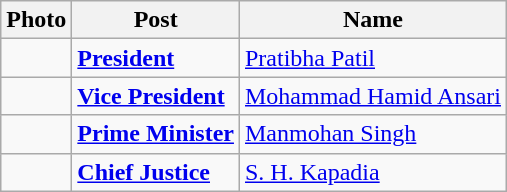<table class=wikitable>
<tr>
<th>Photo</th>
<th>Post</th>
<th>Name</th>
</tr>
<tr>
<td></td>
<td> <strong><a href='#'>President</a></strong></td>
<td><a href='#'>Pratibha Patil</a></td>
</tr>
<tr>
<td></td>
<td> <strong><a href='#'>Vice President</a></strong></td>
<td><a href='#'>Mohammad Hamid Ansari</a></td>
</tr>
<tr>
<td></td>
<td> <strong><a href='#'>Prime Minister</a></strong></td>
<td><a href='#'>Manmohan Singh</a></td>
</tr>
<tr>
<td></td>
<td> <strong><a href='#'>Chief Justice</a></strong></td>
<td><a href='#'>S. H. Kapadia</a></td>
</tr>
</table>
